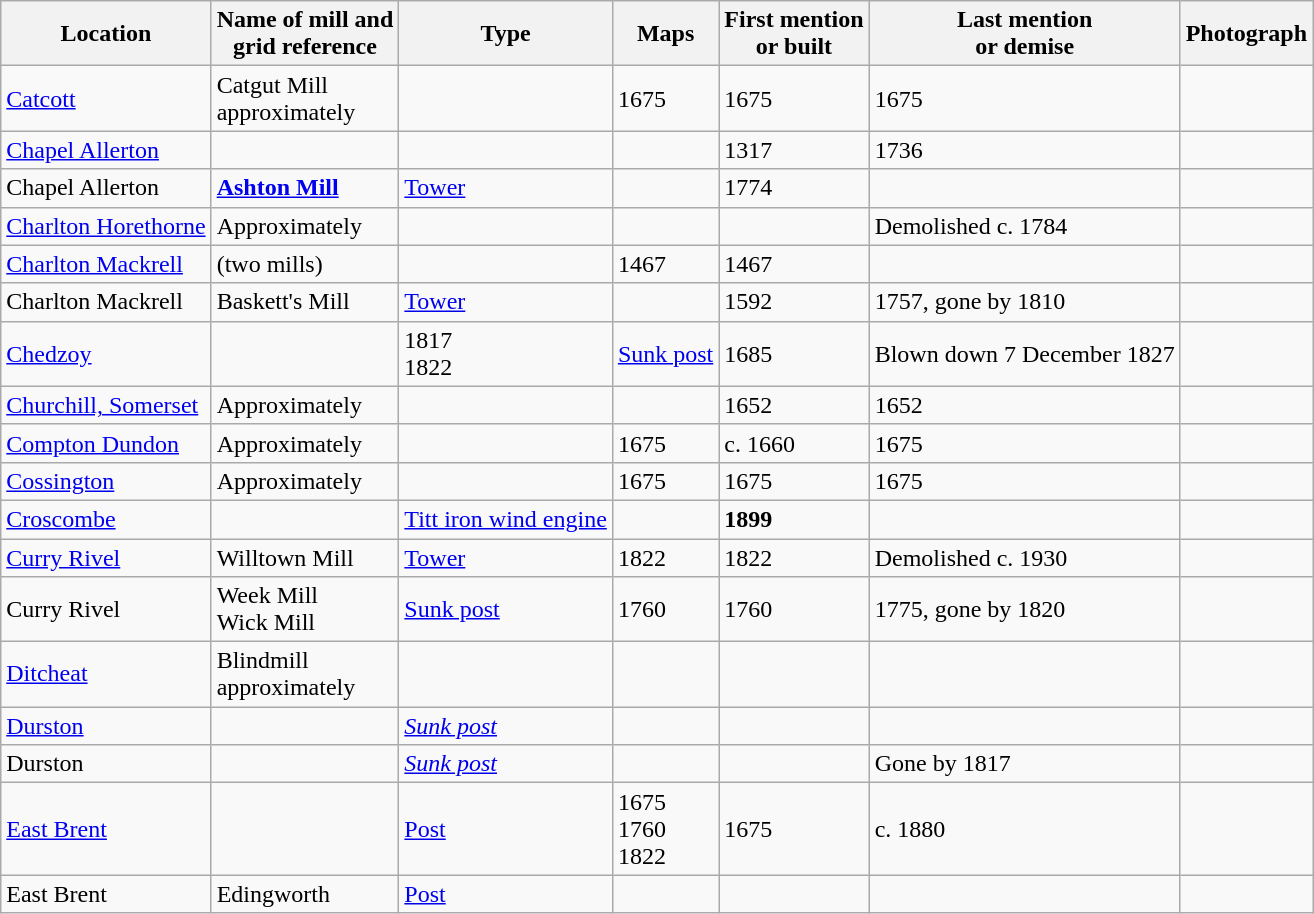<table class="wikitable">
<tr>
<th>Location</th>
<th>Name of mill and<br>grid reference</th>
<th>Type</th>
<th>Maps</th>
<th>First mention<br>or built</th>
<th>Last mention<br> or demise</th>
<th>Photograph</th>
</tr>
<tr>
<td><a href='#'>Catcott</a></td>
<td>Catgut Mill<br>approximately<br></td>
<td></td>
<td>1675</td>
<td>1675</td>
<td>1675</td>
<td></td>
</tr>
<tr>
<td><a href='#'>Chapel Allerton</a></td>
<td></td>
<td></td>
<td></td>
<td>1317</td>
<td>1736</td>
<td></td>
</tr>
<tr>
<td>Chapel Allerton</td>
<td><strong><a href='#'>Ashton Mill</a></strong><br></td>
<td><a href='#'>Tower</a></td>
<td></td>
<td>1774</td>
<td></td>
<td></td>
</tr>
<tr>
<td><a href='#'>Charlton Horethorne</a></td>
<td>Approximately<br></td>
<td></td>
<td></td>
<td></td>
<td>Demolished c. 1784</td>
<td></td>
</tr>
<tr>
<td><a href='#'>Charlton Mackrell</a></td>
<td>(two mills)<br></td>
<td></td>
<td>1467</td>
<td>1467</td>
<td></td>
<td></td>
</tr>
<tr>
<td>Charlton Mackrell</td>
<td>Baskett's Mill<br></td>
<td><a href='#'>Tower</a></td>
<td></td>
<td>1592</td>
<td>1757, gone by 1810</td>
<td></td>
</tr>
<tr>
<td><a href='#'>Chedzoy</a></td>
<td></td>
<td>1817<br>1822</td>
<td><a href='#'>Sunk post</a></td>
<td>1685</td>
<td>Blown down 7 December 1827</td>
<td></td>
</tr>
<tr>
<td><a href='#'>Churchill, Somerset</a></td>
<td>Approximately<br></td>
<td></td>
<td></td>
<td>1652</td>
<td>1652</td>
<td></td>
</tr>
<tr>
<td><a href='#'>Compton Dundon</a></td>
<td>Approximately<br></td>
<td></td>
<td>1675</td>
<td>c. 1660</td>
<td>1675</td>
<td></td>
</tr>
<tr>
<td><a href='#'>Cossington</a></td>
<td>Approximately<br></td>
<td></td>
<td>1675</td>
<td>1675</td>
<td>1675</td>
<td></td>
</tr>
<tr>
<td><a href='#'>Croscombe</a></td>
<td></td>
<td><a href='#'>Titt iron wind engine</a></td>
<td></td>
<td><strong>1899</strong></td>
<td></td>
<td></td>
</tr>
<tr>
<td><a href='#'>Curry Rivel</a></td>
<td>Willtown Mill<br></td>
<td><a href='#'>Tower</a></td>
<td>1822</td>
<td>1822</td>
<td>Demolished c. 1930</td>
<td></td>
</tr>
<tr>
<td>Curry Rivel</td>
<td>Week Mill<br>Wick Mill<br></td>
<td><a href='#'>Sunk post</a></td>
<td>1760</td>
<td>1760</td>
<td>1775, gone by 1820</td>
<td></td>
</tr>
<tr>
<td><a href='#'>Ditcheat</a></td>
<td>Blindmill<br>approximately<br></td>
<td></td>
<td></td>
<td></td>
<td></td>
<td></td>
</tr>
<tr>
<td><a href='#'>Durston</a></td>
<td></td>
<td><em><a href='#'>Sunk post</a></em></td>
<td></td>
<td></td>
<td></td>
<td></td>
</tr>
<tr>
<td>Durston</td>
<td></td>
<td><em><a href='#'>Sunk post</a></em></td>
<td></td>
<td></td>
<td>Gone by 1817</td>
<td></td>
</tr>
<tr>
<td><a href='#'>East Brent</a></td>
<td></td>
<td><a href='#'>Post</a></td>
<td>1675<br>1760<br>1822</td>
<td>1675</td>
<td>c. 1880</td>
<td></td>
</tr>
<tr>
<td>East Brent</td>
<td>Edingworth<br></td>
<td><a href='#'>Post</a></td>
<td></td>
<td></td>
<td></td>
<td></td>
</tr>
</table>
